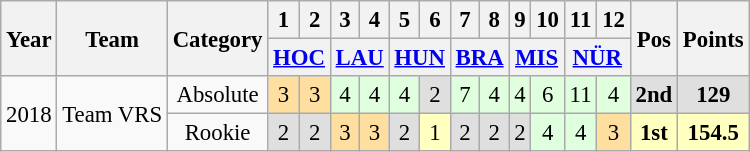<table class="wikitable" style="font-size: 95%; text-align:center">
<tr>
<th rowspan="2">Year</th>
<th rowspan="2">Team</th>
<th rowspan="2">Category</th>
<th>1</th>
<th>2</th>
<th>3</th>
<th>4</th>
<th>5</th>
<th>6</th>
<th>7</th>
<th>8</th>
<th>9</th>
<th>10</th>
<th>11</th>
<th>12</th>
<th rowspan="2">Pos</th>
<th rowspan="2">Points</th>
</tr>
<tr>
<th colspan="2"><a href='#'>HOC</a></th>
<th colspan="2"><a href='#'>LAU</a></th>
<th colspan="2"><a href='#'>HUN</a></th>
<th colspan="2"><a href='#'>BRA</a></th>
<th colspan="2"><a href='#'>MIS</a></th>
<th colspan="2"><a href='#'>NÜR</a></th>
</tr>
<tr>
<td rowspan="2">2018</td>
<td rowspan="2">Team VRS</td>
<td style="text-align:center;">Absolute</td>
<td style="text-align:center;" bgcolor="#ffdf9f">3</td>
<td style="text-align:center;" bgcolor="#ffdf9f">3</td>
<td style="text-align:center;" bgcolor="#dfffdf">4</td>
<td style="text-align:center;" bgcolor="#dfffdf">4</td>
<td style="text-align:center;" bgcolor="#dfffdf">4</td>
<td style="text-align:center;" bgcolor="#dfdfdf">2</td>
<td style="text-align:center;" bgcolor="#dfffdf">7</td>
<td style="text-align:center;" bgcolor="#dfffdf">4</td>
<td style="text-align:center;" bgcolor="#dfffdf">4</td>
<td style="text-align:center;" bgcolor="#dfffdf">6</td>
<td style="text-align:center;" bgcolor="#dfffdf">11</td>
<td style="text-align:center;" bgcolor="#dfffdf">4</td>
<td style="text-align:center;" bgcolor="#dfdfdf"><strong>2nd</strong></td>
<td style="text-align:center;" bgcolor="#dfdfdf"><strong>129</strong></td>
</tr>
<tr>
<td style="text-align:center;">Rookie</td>
<td style="text-align:center;" bgcolor="#dfdfdf">2</td>
<td style="text-align:center;" bgcolor="#dfdfdf">2</td>
<td style="text-align:center;" bgcolor="#ffdf9f">3</td>
<td style="text-align:center;" bgcolor="#ffdf9f">3</td>
<td style="text-align:center;" bgcolor="#dfdfdf">2</td>
<td style="text-align:center;" bgcolor="#ffffbf">1</td>
<td style="text-align:center;" bgcolor="#dfdfdf">2</td>
<td style="text-align:center;" bgcolor="#dfdfdf">2</td>
<td style="text-align:center;" bgcolor="#dfdfdf">2</td>
<td style="text-align:center;" bgcolor="#dfffdf">4</td>
<td style="text-align:center;" bgcolor="#dfffdf">4</td>
<td style="text-align:center;" bgcolor="#ffdf9f">3</td>
<td style="text-align:center;" bgcolor="#ffffbf"><strong>1st</strong></td>
<td style="text-align:center;" bgcolor="#ffffbf"><strong>154.5</strong></td>
</tr>
</table>
